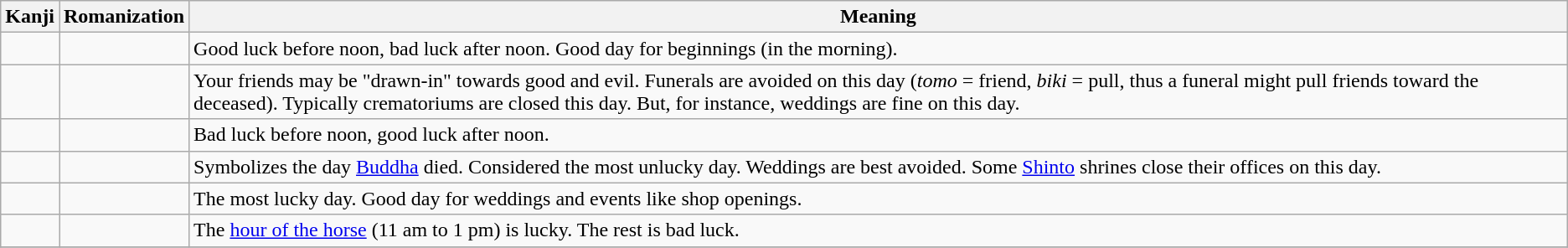<table class="wikitable">
<tr>
<th>Kanji</th>
<th>Romanization</th>
<th>Meaning</th>
</tr>
<tr>
<td></td>
<td></td>
<td>Good luck before noon, bad luck after noon. Good day for beginnings (in the morning).</td>
</tr>
<tr>
<td></td>
<td></td>
<td>Your friends may be "drawn-in" towards good and evil.  Funerals are avoided on this day (<em>tomo</em> = friend, <em>biki</em> = pull, thus a funeral might pull friends toward the deceased). Typically crematoriums are closed this day. But, for instance, weddings are fine on this day.</td>
</tr>
<tr>
<td></td>
<td></td>
<td>Bad luck before noon, good luck after noon.</td>
</tr>
<tr>
<td></td>
<td></td>
<td>Symbolizes the day <a href='#'>Buddha</a> died. Considered the most unlucky day.  Weddings are best avoided. Some <a href='#'>Shinto</a> shrines close their offices on this day.</td>
</tr>
<tr>
<td></td>
<td></td>
<td>The most lucky day.  Good day for weddings and events like shop openings.</td>
</tr>
<tr>
<td></td>
<td></td>
<td>The <a href='#'>hour of the horse</a> (11 am to 1 pm) is lucky.  The rest is bad luck.</td>
</tr>
<tr>
</tr>
</table>
